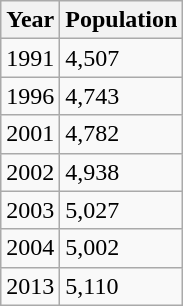<table class="wikitable">
<tr>
<th>Year</th>
<th>Population</th>
</tr>
<tr>
<td>1991</td>
<td>4,507</td>
</tr>
<tr>
<td>1996</td>
<td>4,743</td>
</tr>
<tr>
<td>2001</td>
<td>4,782</td>
</tr>
<tr>
<td>2002</td>
<td>4,938</td>
</tr>
<tr>
<td>2003</td>
<td>5,027</td>
</tr>
<tr>
<td>2004</td>
<td>5,002</td>
</tr>
<tr>
<td>2013</td>
<td>5,110</td>
</tr>
</table>
